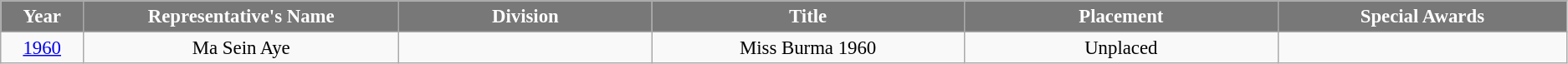<table class="wikitable sortable" style="font-size: 95%; text-align:center">
<tr>
<th width="60" style="background-color:#787878;color:#FFFFFF;">Year</th>
<th width="250" style="background-color:#787878;color:#FFFFFF;">Representative's Name</th>
<th width="200" style="background-color:#787878;color:#FFFFFF;">Division</th>
<th width="250" style="background-color:#787878;color:#FFFFFF;">Title</th>
<th width="250" style="background-color:#787878;color:#FFFFFF;">Placement</th>
<th width="230" style="background-color:#787878;color:#FFFFFF;">Special Awards</th>
</tr>
<tr>
<td><a href='#'>1960</a></td>
<td>Ma Sein Aye</td>
<td></td>
<td>Miss Burma 1960</td>
<td>Unplaced</td>
<td></td>
</tr>
</table>
